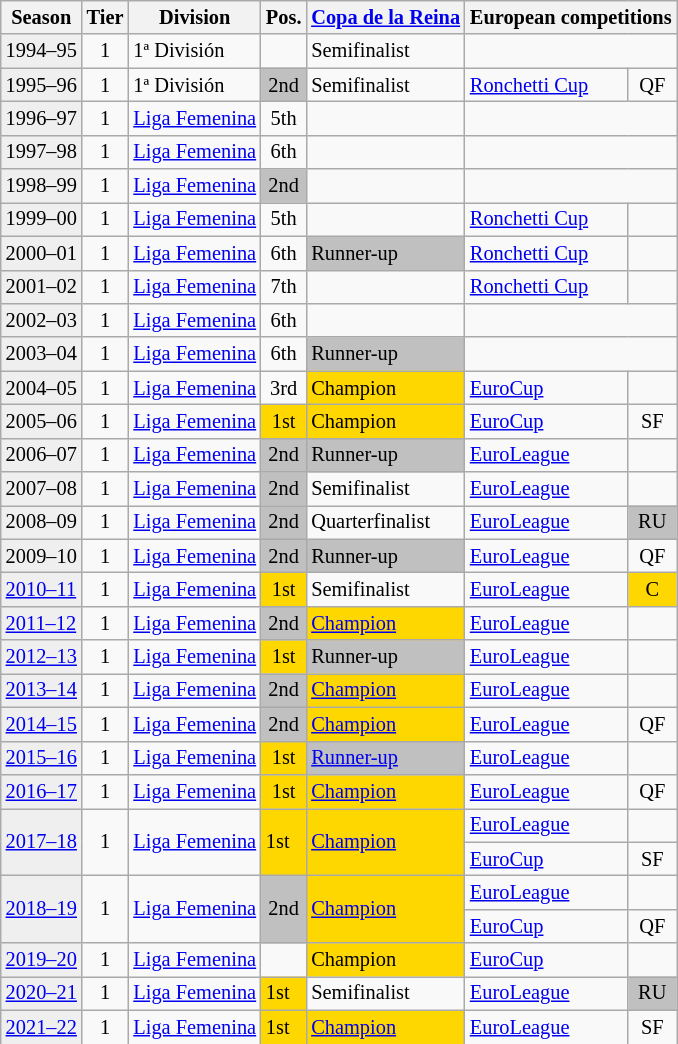<table class="wikitable" style="font-size:85%">
<tr>
<th>Season</th>
<th>Tier</th>
<th>Division</th>
<th>Pos.</th>
<th><a href='#'>Copa de la Reina</a></th>
<th colspan=2>European competitions</th>
</tr>
<tr>
<td style="background:#efefef;">1994–95</td>
<td align="center">1</td>
<td>1ª División</td>
<td align="center"></td>
<td>Semifinalist</td>
<td colspan=2></td>
</tr>
<tr>
<td style="background:#efefef;">1995–96</td>
<td align="center">1</td>
<td>1ª División</td>
<td style="background:silver" align="center">2nd</td>
<td>Semifinalist</td>
<td> <a href='#'>Ronchetti Cup</a></td>
<td align=center>QF</td>
</tr>
<tr>
<td style="background:#efefef;">1996–97</td>
<td align="center">1</td>
<td><a href='#'>Liga Femenina</a></td>
<td align="center">5th</td>
<td></td>
<td colspan=2></td>
</tr>
<tr>
<td style="background:#efefef;">1997–98</td>
<td align="center">1</td>
<td><a href='#'>Liga Femenina</a></td>
<td align="center">6th</td>
<td></td>
<td colspan=2></td>
</tr>
<tr>
<td style="background:#efefef;">1998–99</td>
<td align="center">1</td>
<td><a href='#'>Liga Femenina</a></td>
<td style="background:silver" align="center">2nd</td>
<td></td>
<td colspan=2></td>
</tr>
<tr>
<td style="background:#efefef;">1999–00</td>
<td align="center">1</td>
<td><a href='#'>Liga Femenina</a></td>
<td align="center">5th</td>
<td></td>
<td> <a href='#'>Ronchetti Cup</a></td>
<td align=center></td>
</tr>
<tr>
<td style="background:#efefef;">2000–01</td>
<td align="center">1</td>
<td><a href='#'>Liga Femenina</a></td>
<td align="center">6th</td>
<td style="background:silver">Runner-up</td>
<td> <a href='#'>Ronchetti Cup</a></td>
<td align=center></td>
</tr>
<tr>
<td style="background:#efefef;">2001–02</td>
<td align="center">1</td>
<td><a href='#'>Liga Femenina</a></td>
<td align="center">7th</td>
<td></td>
<td> <a href='#'>Ronchetti Cup</a></td>
<td align=center></td>
</tr>
<tr>
<td style="background:#efefef;">2002–03</td>
<td align="center">1</td>
<td><a href='#'>Liga Femenina</a></td>
<td align="center">6th</td>
<td></td>
<td colspan=2></td>
</tr>
<tr>
<td style="background:#efefef;">2003–04</td>
<td align="center">1</td>
<td><a href='#'>Liga Femenina</a></td>
<td align="center">6th</td>
<td style="background:silver">Runner-up</td>
<td colspan=2></td>
</tr>
<tr>
<td style="background:#efefef;">2004–05</td>
<td align="center">1</td>
<td><a href='#'>Liga Femenina</a></td>
<td align="center">3rd</td>
<td style="background:gold">Champion</td>
<td> <a href='#'>EuroCup</a></td>
<td align=center></td>
</tr>
<tr>
<td style="background:#efefef;">2005–06</td>
<td align="center">1</td>
<td><a href='#'>Liga Femenina</a></td>
<td style="background:gold" align="center">1st</td>
<td style="background:gold">Champion</td>
<td> <a href='#'>EuroCup</a></td>
<td align=center>SF</td>
</tr>
<tr>
<td style="background:#efefef;">2006–07</td>
<td align="center">1</td>
<td><a href='#'>Liga Femenina</a></td>
<td style="background:silver" align="center">2nd</td>
<td style="background:silver">Runner-up</td>
<td> <a href='#'>EuroLeague</a></td>
<td align=center></td>
</tr>
<tr>
<td style="background:#efefef;">2007–08</td>
<td align="center">1</td>
<td><a href='#'>Liga Femenina</a></td>
<td style="background:silver" align="center">2nd</td>
<td>Semifinalist</td>
<td> <a href='#'>EuroLeague</a></td>
<td align=center></td>
</tr>
<tr>
<td style="background:#efefef;">2008–09</td>
<td align="center">1</td>
<td><a href='#'>Liga Femenina</a></td>
<td style="background:silver" align="center">2nd</td>
<td>Quarterfinalist</td>
<td> <a href='#'>EuroLeague</a></td>
<td align=center bgcolor=silver>RU</td>
</tr>
<tr>
<td style="background:#efefef;">2009–10</td>
<td align="center">1</td>
<td><a href='#'>Liga Femenina</a></td>
<td style="background:silver" align="center">2nd</td>
<td style="background:silver">Runner-up</td>
<td> <a href='#'>EuroLeague</a></td>
<td align=center>QF</td>
</tr>
<tr>
<td style="background:#efefef;"><a href='#'>2010–11</a></td>
<td align="center">1</td>
<td><a href='#'>Liga Femenina</a></td>
<td style="background:gold" align="center">1st</td>
<td>Semifinalist</td>
<td> <a href='#'>EuroLeague</a></td>
<td align=center bgcolor=gold>C</td>
</tr>
<tr>
<td style="background:#efefef;"><a href='#'>2011–12</a></td>
<td align="center">1</td>
<td><a href='#'>Liga Femenina</a></td>
<td style="background:silver" align="center">2nd</td>
<td style="background:gold"><a href='#'>Champion</a></td>
<td> <a href='#'>EuroLeague</a></td>
<td align=center></td>
</tr>
<tr>
<td style="background:#efefef;"><a href='#'>2012–13</a></td>
<td align="center">1</td>
<td><a href='#'>Liga Femenina</a></td>
<td style="background:gold" align="center">1st</td>
<td style="background:silver">Runner-up</td>
<td> <a href='#'>EuroLeague</a></td>
<td align=center></td>
</tr>
<tr>
<td style="background:#efefef;"><a href='#'>2013–14</a></td>
<td align="center">1</td>
<td><a href='#'>Liga Femenina</a></td>
<td style="background:silver" align="center">2nd</td>
<td style="background:gold"><a href='#'>Champion</a></td>
<td> <a href='#'>EuroLeague</a></td>
<td align=center></td>
</tr>
<tr>
<td style="background:#efefef;"><a href='#'>2014–15</a></td>
<td align="center">1</td>
<td><a href='#'>Liga Femenina</a></td>
<td style="background:silver" align="center">2nd</td>
<td style="background:gold"><a href='#'>Champion</a></td>
<td> <a href='#'>EuroLeague</a></td>
<td align=center>QF</td>
</tr>
<tr>
<td style="background:#efefef;"><a href='#'>2015–16</a></td>
<td align="center">1</td>
<td><a href='#'>Liga Femenina</a></td>
<td style="background:gold" align="center">1st</td>
<td style="background:silver"><a href='#'>Runner-up</a></td>
<td> <a href='#'>EuroLeague</a></td>
<td align=center></td>
</tr>
<tr>
<td style="background:#efefef;"><a href='#'>2016–17</a></td>
<td align="center">1</td>
<td><a href='#'>Liga Femenina</a></td>
<td style="background:gold" align="center">1st</td>
<td style="background:gold"><a href='#'>Champion</a></td>
<td> <a href='#'>EuroLeague</a></td>
<td align=center>QF</td>
</tr>
<tr>
<td rowspan=2 style="background:#efefef;"><a href='#'>2017–18</a></td>
<td rowspan=2 align="center">1</td>
<td rowspan=2><a href='#'>Liga Femenina</a></td>
<td rowspan=2 bgcolor=gold>1st</td>
<td rowspan=2 style="background:gold"><a href='#'>Champion</a></td>
<td> <a href='#'>EuroLeague</a></td>
<td align=center></td>
</tr>
<tr>
<td> <a href='#'>EuroCup</a></td>
<td align=center>SF</td>
</tr>
<tr>
<td rowspan=2 style="background:#efefef;"><a href='#'>2018–19</a></td>
<td rowspan=2 align="center">1</td>
<td rowspan=2><a href='#'>Liga Femenina</a></td>
<td rowspan=2 align="center" bgcolor=silver>2nd</td>
<td rowspan=2 style="background:gold"><a href='#'>Champion</a></td>
<td> <a href='#'>EuroLeague</a></td>
<td align=center></td>
</tr>
<tr>
<td> <a href='#'>EuroCup</a></td>
<td align=center>QF</td>
</tr>
<tr>
<td style="background:#efefef;"><a href='#'>2019–20</a></td>
<td align="center">1</td>
<td><a href='#'>Liga Femenina</a></td>
<td align="center"></td>
<td style="background:gold">Champion</td>
<td> <a href='#'>EuroCup</a></td>
<td align=center></td>
</tr>
<tr>
<td style="background:#efefef;"><a href='#'>2020–21</a></td>
<td align="center">1</td>
<td><a href='#'>Liga Femenina</a></td>
<td style="background:gold">1st</td>
<td>Semifinalist</td>
<td> <a href='#'>EuroLeague</a></td>
<td align=center bgcolor=silver>RU</td>
</tr>
<tr>
<td style="background:#efefef;"><a href='#'>2021–22</a></td>
<td align="center">1</td>
<td><a href='#'>Liga Femenina</a></td>
<td style="background:gold">1st</td>
<td rowspan=2 style="background:gold"><a href='#'>Champion</a></td>
<td> <a href='#'>EuroLeague</a></td>
<td align=center>SF</td>
</tr>
</table>
